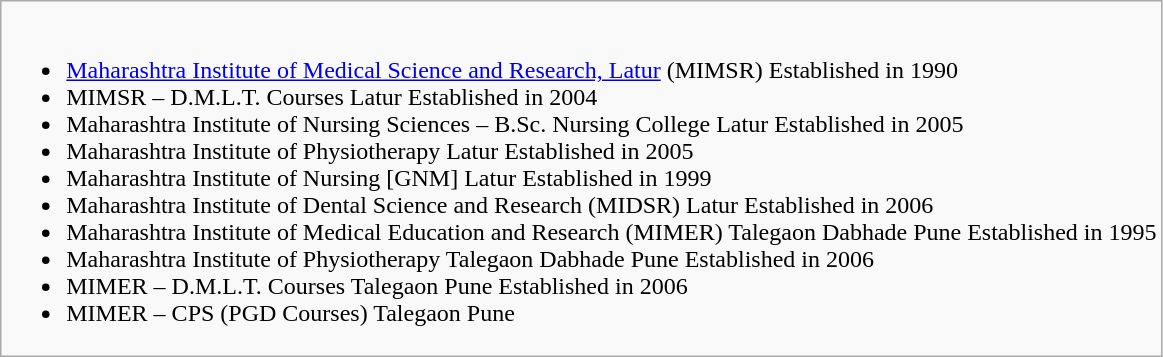<table class="wikitable">
<tr>
<td><br><ul><li><a href='#'>Maharashtra Institute of Medical Science and Research, Latur</a> (MIMSR) Established in 1990</li><li>MIMSR – D.M.L.T. Courses Latur Established in 2004</li><li>Maharashtra Institute of Nursing Sciences – B.Sc. Nursing College Latur Established in 2005</li><li>Maharashtra Institute of Physiotherapy Latur Established in 2005</li><li>Maharashtra Institute of Nursing [GNM] Latur Established in 1999</li><li>Maharashtra Institute of Dental Science and Research (MIDSR) Latur Established in 2006</li><li>Maharashtra Institute of Medical Education and Research (MIMER) Talegaon Dabhade Pune Established in 1995</li><li>Maharashtra Institute of Physiotherapy Talegaon Dabhade Pune Established in 2006</li><li>MIMER – D.M.L.T. Courses Talegaon Pune Established in 2006</li><li>MIMER – CPS (PGD Courses) Talegaon Pune</li></ul></td>
</tr>
</table>
